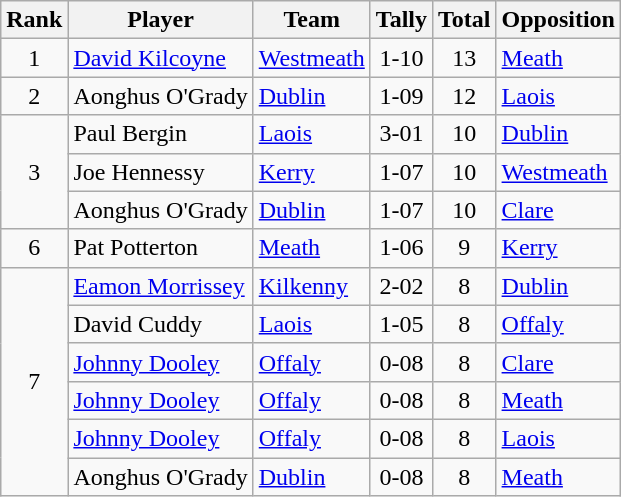<table class="wikitable">
<tr>
<th>Rank</th>
<th>Player</th>
<th>Team</th>
<th>Tally</th>
<th>Total</th>
<th>Opposition</th>
</tr>
<tr>
<td rowspan=1 align=center>1</td>
<td><a href='#'>David Kilcoyne</a></td>
<td><a href='#'>Westmeath</a></td>
<td align=center>1-10</td>
<td align=center>13</td>
<td><a href='#'>Meath</a></td>
</tr>
<tr>
<td rowspan=1 align=center>2</td>
<td>Aonghus O'Grady</td>
<td><a href='#'>Dublin</a></td>
<td align=center>1-09</td>
<td align=center>12</td>
<td><a href='#'>Laois</a></td>
</tr>
<tr>
<td rowspan=3 align=center>3</td>
<td>Paul Bergin</td>
<td><a href='#'>Laois</a></td>
<td align=center>3-01</td>
<td align=center>10</td>
<td><a href='#'>Dublin</a></td>
</tr>
<tr>
<td>Joe Hennessy</td>
<td><a href='#'>Kerry</a></td>
<td align=center>1-07</td>
<td align=center>10</td>
<td><a href='#'>Westmeath</a></td>
</tr>
<tr>
<td>Aonghus O'Grady</td>
<td><a href='#'>Dublin</a></td>
<td align=center>1-07</td>
<td align=center>10</td>
<td><a href='#'>Clare</a></td>
</tr>
<tr>
<td rowspan=1 align=center>6</td>
<td>Pat Potterton</td>
<td><a href='#'>Meath</a></td>
<td align=center>1-06</td>
<td align=center>9</td>
<td><a href='#'>Kerry</a></td>
</tr>
<tr>
<td rowspan=6 align=center>7</td>
<td><a href='#'>Eamon Morrissey</a></td>
<td><a href='#'>Kilkenny</a></td>
<td align=center>2-02</td>
<td align=center>8</td>
<td><a href='#'>Dublin</a></td>
</tr>
<tr>
<td>David Cuddy</td>
<td><a href='#'>Laois</a></td>
<td align=center>1-05</td>
<td align=center>8</td>
<td><a href='#'>Offaly</a></td>
</tr>
<tr>
<td><a href='#'>Johnny Dooley</a></td>
<td><a href='#'>Offaly</a></td>
<td align=center>0-08</td>
<td align=center>8</td>
<td><a href='#'>Clare</a></td>
</tr>
<tr>
<td><a href='#'>Johnny Dooley</a></td>
<td><a href='#'>Offaly</a></td>
<td align=center>0-08</td>
<td align=center>8</td>
<td><a href='#'>Meath</a></td>
</tr>
<tr>
<td><a href='#'>Johnny Dooley</a></td>
<td><a href='#'>Offaly</a></td>
<td align=center>0-08</td>
<td align=center>8</td>
<td><a href='#'>Laois</a></td>
</tr>
<tr>
<td>Aonghus O'Grady</td>
<td><a href='#'>Dublin</a></td>
<td align=center>0-08</td>
<td align=center>8</td>
<td><a href='#'>Meath</a></td>
</tr>
</table>
